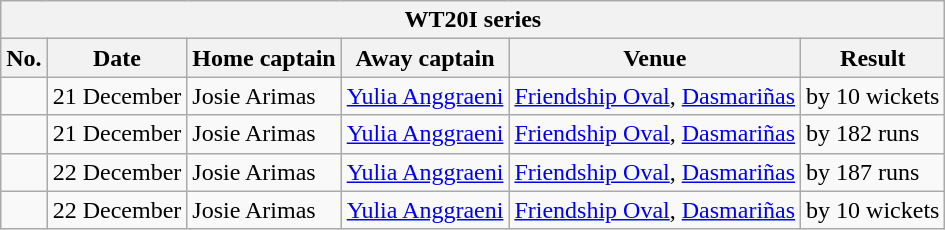<table class="wikitable">
<tr>
<th colspan="8">WT20I series</th>
</tr>
<tr>
<th>No.</th>
<th>Date</th>
<th>Home captain</th>
<th>Away captain</th>
<th>Venue</th>
<th>Result</th>
</tr>
<tr>
<td></td>
<td>21 December</td>
<td>Josie Arimas</td>
<td><a href='#'>Yulia Anggraeni</a></td>
<td><a href='#'>Friendship Oval</a>, <a href='#'>Dasmariñas</a></td>
<td> by 10 wickets</td>
</tr>
<tr>
<td></td>
<td>21 December</td>
<td>Josie Arimas</td>
<td><a href='#'>Yulia Anggraeni</a></td>
<td><a href='#'>Friendship Oval</a>, <a href='#'>Dasmariñas</a></td>
<td> by 182 runs</td>
</tr>
<tr>
<td></td>
<td>22 December</td>
<td>Josie Arimas</td>
<td><a href='#'>Yulia Anggraeni</a></td>
<td><a href='#'>Friendship Oval</a>, <a href='#'>Dasmariñas</a></td>
<td> by 187 runs</td>
</tr>
<tr>
<td></td>
<td>22 December</td>
<td>Josie Arimas</td>
<td><a href='#'>Yulia Anggraeni</a></td>
<td><a href='#'>Friendship Oval</a>, <a href='#'>Dasmariñas</a></td>
<td> by 10 wickets</td>
</tr>
</table>
